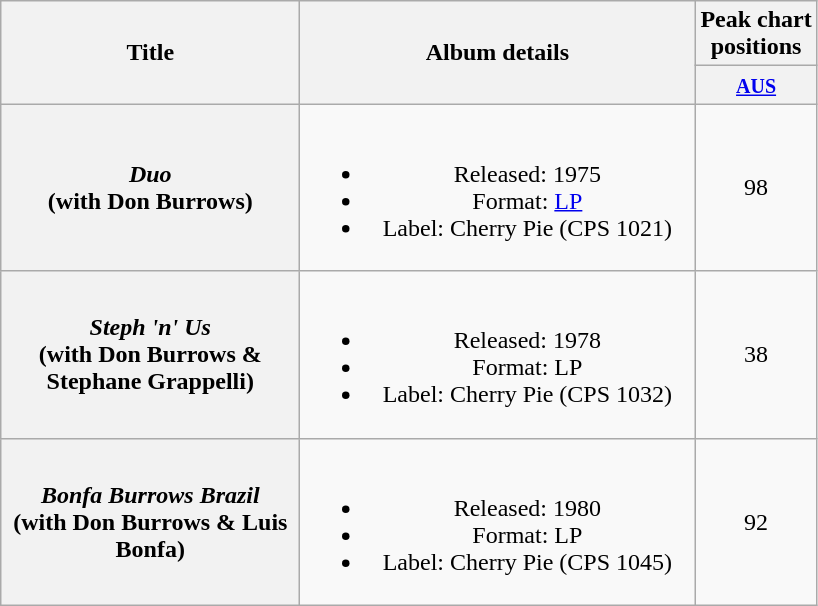<table class="wikitable plainrowheaders" style="text-align:center;" border="1">
<tr>
<th scope="col" rowspan="2" style="width:12em;">Title</th>
<th scope="col" rowspan="2" style="width:16em;">Album details</th>
<th scope="col" colspan="1">Peak chart<br>positions</th>
</tr>
<tr>
<th scope="col" style="text-align:center;"><small><a href='#'>AUS</a></small><br></th>
</tr>
<tr>
<th scope="row"><em>Duo</em> <br> (with Don Burrows)</th>
<td><br><ul><li>Released: 1975</li><li>Format: <a href='#'>LP</a></li><li>Label: Cherry Pie (CPS 1021)</li></ul></td>
<td align="center">98</td>
</tr>
<tr>
<th scope="row"><em>Steph 'n' Us</em> <br> (with Don Burrows & Stephane Grappelli)</th>
<td><br><ul><li>Released: 1978</li><li>Format: LP</li><li>Label: Cherry Pie (CPS 1032)</li></ul></td>
<td align="center">38</td>
</tr>
<tr>
<th scope="row"><em>Bonfa Burrows Brazil</em> <br> (with Don Burrows & Luis Bonfa)</th>
<td><br><ul><li>Released: 1980</li><li>Format: LP</li><li>Label: Cherry Pie (CPS 1045)</li></ul></td>
<td align="center">92</td>
</tr>
</table>
